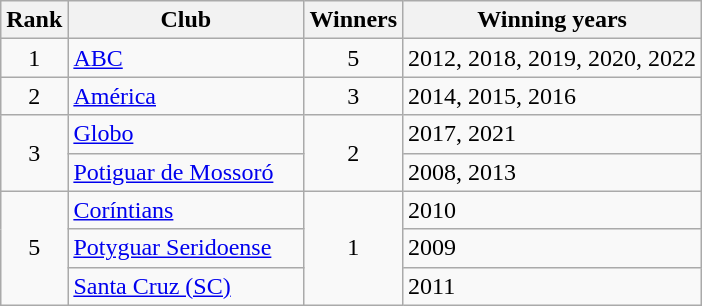<table class="wikitable sortable">
<tr>
<th>Rank</th>
<th style="width:150px">Club</th>
<th>Winners</th>
<th>Winning years</th>
</tr>
<tr>
<td align=center>1</td>
<td><a href='#'>ABC</a></td>
<td align=center>5</td>
<td>2012, 2018, 2019, 2020, 2022</td>
</tr>
<tr>
<td align=center>2</td>
<td><a href='#'>América</a></td>
<td align=center>3</td>
<td>2014, 2015, 2016</td>
</tr>
<tr>
<td rowspan=2 align=center>3</td>
<td><a href='#'>Globo</a></td>
<td rowspan=2 align=center>2</td>
<td>2017, 2021</td>
</tr>
<tr>
<td><a href='#'>Potiguar de Mossoró</a></td>
<td>2008, 2013</td>
</tr>
<tr>
<td rowspan=3 align=center>5</td>
<td><a href='#'>Coríntians</a></td>
<td rowspan=3 align=center>1</td>
<td>2010</td>
</tr>
<tr>
<td><a href='#'>Potyguar Seridoense</a></td>
<td>2009</td>
</tr>
<tr>
<td><a href='#'>Santa Cruz (SC)</a></td>
<td>2011</td>
</tr>
</table>
